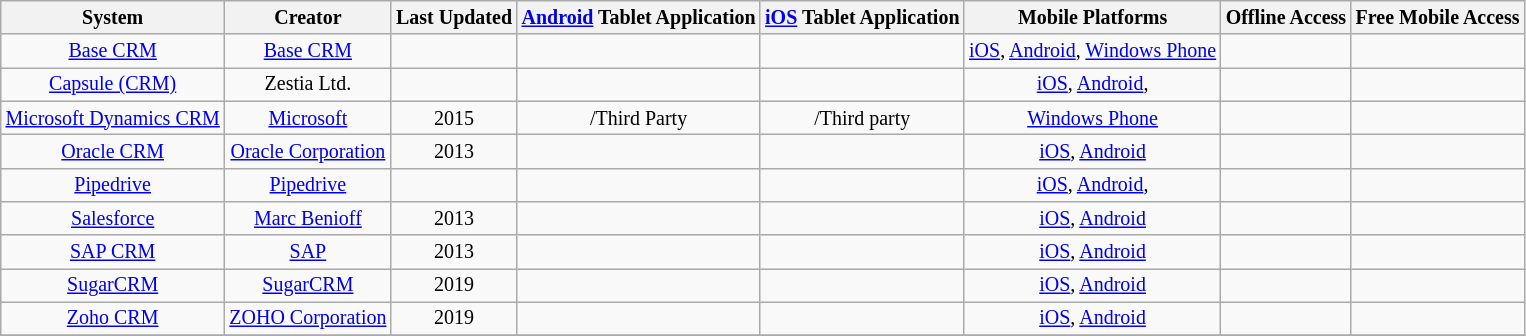<table class="sortable wikitable" style="width: auto; text-align: center; font-size: smaller">
<tr>
<th>System</th>
<th>Creator</th>
<th>Last Updated</th>
<th><a href='#'>Android</a> Tablet Application</th>
<th><a href='#'>iOS</a> Tablet Application</th>
<th>Mobile Platforms</th>
<th>Offline Access</th>
<th>Free Mobile Access</th>
</tr>
<tr>
<td><a href='#'>Base CRM</a></td>
<td><a href='#'>Base CRM</a></td>
<td></td>
<td></td>
<td></td>
<td><a href='#'>iOS</a>, <a href='#'>Android</a>, <a href='#'>Windows Phone</a></td>
<td></td>
<td></td>
</tr>
<tr>
<td><a href='#'>Capsule (CRM)</a></td>
<td>Zestia Ltd.</td>
<td></td>
<td></td>
<td></td>
<td><a href='#'>iOS</a>, <a href='#'>Android</a>,</td>
<td></td>
<td></td>
</tr>
<tr>
<td><a href='#'>Microsoft Dynamics CRM</a></td>
<td><a href='#'>Microsoft</a></td>
<td>2015</td>
<td>/Third Party</td>
<td>/Third party</td>
<td><a href='#'>Windows Phone</a></td>
<td></td>
<td></td>
</tr>
<tr>
<td><a href='#'>Oracle CRM</a></td>
<td><a href='#'>Oracle Corporation</a></td>
<td>2013</td>
<td></td>
<td></td>
<td><a href='#'>iOS</a>, <a href='#'>Android</a></td>
<td></td>
<td></td>
</tr>
<tr>
<td><a href='#'>Pipedrive</a></td>
<td><a href='#'>Pipedrive</a></td>
<td></td>
<td></td>
<td></td>
<td><a href='#'>iOS</a>, <a href='#'>Android</a>,</td>
<td></td>
<td></td>
</tr>
<tr>
<td><a href='#'>Salesforce</a></td>
<td><a href='#'>Marc Benioff</a></td>
<td>2013</td>
<td></td>
<td></td>
<td><a href='#'>iOS</a>, <a href='#'>Android</a></td>
<td></td>
<td></td>
</tr>
<tr>
<td><a href='#'>SAP CRM</a></td>
<td><a href='#'>SAP</a></td>
<td>2013</td>
<td></td>
<td></td>
<td><a href='#'>iOS</a>, <a href='#'>Android</a></td>
<td></td>
<td></td>
</tr>
<tr>
<td><a href='#'>SugarCRM</a></td>
<td><a href='#'>SugarCRM</a></td>
<td>2019</td>
<td></td>
<td></td>
<td><a href='#'>iOS</a>, <a href='#'>Android</a></td>
<td></td>
<td></td>
</tr>
<tr>
<td><a href='#'>Zoho CRM</a></td>
<td><a href='#'>ZOHO Corporation</a></td>
<td>2019</td>
<td></td>
<td></td>
<td><a href='#'>iOS</a>, <a href='#'>Android</a></td>
<td></td>
<td></td>
</tr>
<tr>
</tr>
</table>
